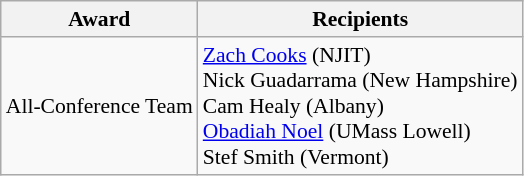<table class="wikitable" style="white-space:nowrap; font-size:90%;">
<tr>
<th>Award</th>
<th>Recipients</th>
</tr>
<tr>
<td>All-Conference Team</td>
<td><a href='#'>Zach Cooks</a> (NJIT)<br> Nick Guadarrama (New Hampshire)<br> Cam Healy (Albany)<br> <a href='#'>Obadiah Noel</a> (UMass Lowell)<br> Stef Smith (Vermont)</td>
</tr>
</table>
